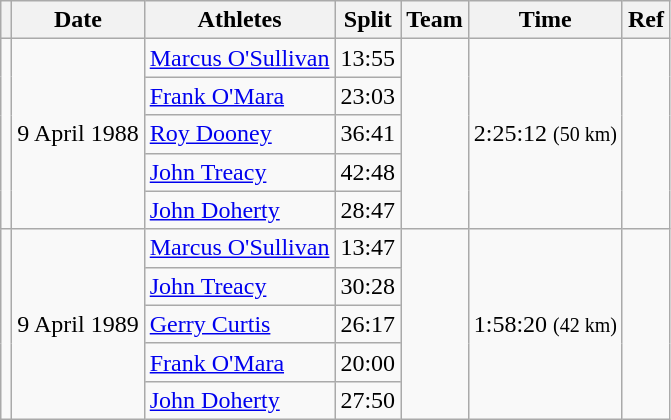<table class="wikitable sortable">
<tr>
<th class=unsortable></th>
<th>Date</th>
<th>Athletes</th>
<th>Split</th>
<th>Team</th>
<th>Time</th>
<th>Ref</th>
</tr>
<tr>
<td scope=row rowspan=5 align=center><a href='#'></a></td>
<td rowspan=5>9 April 1988</td>
<td><a href='#'>Marcus O'Sullivan</a></td>
<td>13:55</td>
<td rowspan=5></td>
<td rowspan=5>2:25:12 <small>(50 km)</small></td>
<td rowspan=5></td>
</tr>
<tr>
<td><a href='#'>Frank O'Mara</a></td>
<td>23:03</td>
</tr>
<tr>
<td><a href='#'>Roy Dooney</a></td>
<td>36:41</td>
</tr>
<tr>
<td><a href='#'>John Treacy</a></td>
<td>42:48</td>
</tr>
<tr>
<td><a href='#'>John Doherty</a></td>
<td>28:47</td>
</tr>
<tr>
<td scope=row rowspan=5 align=center><a href='#'></a></td>
<td rowspan=5>9 April 1989</td>
<td><a href='#'>Marcus O'Sullivan</a></td>
<td>13:47</td>
<td rowspan=5></td>
<td rowspan=5>1:58:20 <small>(42 km)</small></td>
<td rowspan=5></td>
</tr>
<tr>
<td><a href='#'>John Treacy</a></td>
<td>30:28</td>
</tr>
<tr>
<td><a href='#'>Gerry Curtis</a></td>
<td>26:17</td>
</tr>
<tr>
<td><a href='#'>Frank O'Mara</a></td>
<td>20:00</td>
</tr>
<tr>
<td><a href='#'>John Doherty</a></td>
<td>27:50</td>
</tr>
</table>
